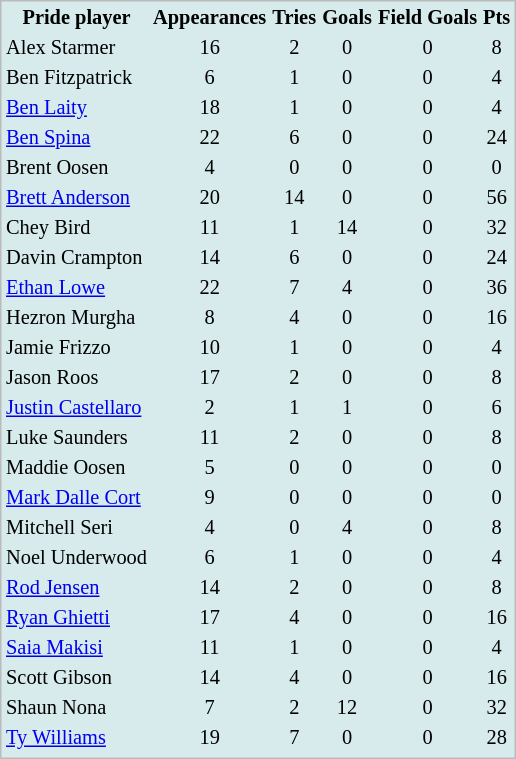<table cellpadding=1 style="border:1px solid #BBB; background-color:#d7ebed; font-size:85%;">
<tr>
<th>Pride player</th>
<th>Appearances</th>
<th>Tries</th>
<th>Goals</th>
<th>Field Goals</th>
<th>Pts</th>
</tr>
<tr ---->
<td> Alex Starmer</td>
<td align="center">16</td>
<td align="center">2</td>
<td align="center">0</td>
<td align="center">0</td>
<td align="center">8</td>
</tr>
<tr ---->
<td> Ben Fitzpatrick</td>
<td align="center">6</td>
<td align="center">1</td>
<td align="center">0</td>
<td align="center">0</td>
<td align="center">4</td>
</tr>
<tr ---->
<td> <a href='#'>Ben Laity</a></td>
<td align="center">18</td>
<td align="center">1</td>
<td align="center">0</td>
<td align="center">0</td>
<td align="center">4</td>
</tr>
<tr ---->
<td> <a href='#'>Ben Spina</a></td>
<td align="center">22</td>
<td align="center">6</td>
<td align="center">0</td>
<td align="center">0</td>
<td align="center">24</td>
</tr>
<tr ---->
<td> Brent Oosen</td>
<td align="center">4</td>
<td align="center">0</td>
<td align="center">0</td>
<td align="center">0</td>
<td align="center">0</td>
</tr>
<tr ---->
<td> <a href='#'>Brett Anderson</a></td>
<td align="center">20</td>
<td align="center">14</td>
<td align="center">0</td>
<td align="center">0</td>
<td align="center">56</td>
</tr>
<tr ---->
<td> Chey Bird</td>
<td align="center">11</td>
<td align="center">1</td>
<td align="center">14</td>
<td align="center">0</td>
<td align="center">32</td>
</tr>
<tr ---->
<td> Davin Crampton</td>
<td align="center">14</td>
<td align="center">6</td>
<td align="center">0</td>
<td align="center">0</td>
<td align="center">24</td>
</tr>
<tr ---->
<td> <a href='#'>Ethan Lowe</a></td>
<td align="center">22</td>
<td align="center">7</td>
<td align="center">4</td>
<td align="center">0</td>
<td align="center">36</td>
</tr>
<tr ---->
<td> Hezron Murgha</td>
<td align="center">8</td>
<td align="center">4</td>
<td align="center">0</td>
<td align="center">0</td>
<td align="center">16</td>
</tr>
<tr ---->
<td> Jamie Frizzo</td>
<td align="center">10</td>
<td align="center">1</td>
<td align="center">0</td>
<td align="center">0</td>
<td align="center">4</td>
</tr>
<tr ---->
<td> Jason Roos</td>
<td align="center">17</td>
<td align="center">2</td>
<td align="center">0</td>
<td align="center">0</td>
<td align="center">8</td>
</tr>
<tr ---->
<td> <a href='#'>Justin Castellaro</a></td>
<td align="center">2</td>
<td align="center">1</td>
<td align="center">1</td>
<td align="center">0</td>
<td align="center">6</td>
</tr>
<tr ---->
<td> Luke Saunders</td>
<td align="center">11</td>
<td align="center">2</td>
<td align="center">0</td>
<td align="center">0</td>
<td align="center">8</td>
</tr>
<tr ---->
<td> Maddie Oosen</td>
<td align="center">5</td>
<td align="center">0</td>
<td align="center">0</td>
<td align="center">0</td>
<td align="center">0</td>
</tr>
<tr ---->
<td> <a href='#'>Mark Dalle Cort</a></td>
<td align="center">9</td>
<td align="center">0</td>
<td align="center">0</td>
<td align="center">0</td>
<td align="center">0</td>
</tr>
<tr ---->
<td> Mitchell Seri</td>
<td align="center">4</td>
<td align="center">0</td>
<td align="center">4</td>
<td align="center">0</td>
<td align="center">8</td>
</tr>
<tr ---->
<td> Noel Underwood</td>
<td align="center">6</td>
<td align="center">1</td>
<td align="center">0</td>
<td align="center">0</td>
<td align="center">4</td>
</tr>
<tr ---->
<td> <a href='#'>Rod Jensen</a></td>
<td align="center">14</td>
<td align="center">2</td>
<td align="center">0</td>
<td align="center">0</td>
<td align="center">8</td>
</tr>
<tr ---->
<td> <a href='#'>Ryan Ghietti</a></td>
<td align="center">17</td>
<td align="center">4</td>
<td align="center">0</td>
<td align="center">0</td>
<td align="center">16</td>
</tr>
<tr ---->
<td> <a href='#'>Saia Makisi</a></td>
<td align="center">11</td>
<td align="center">1</td>
<td align="center">0</td>
<td align="center">0</td>
<td align="center">4</td>
</tr>
<tr ---->
<td> Scott Gibson</td>
<td align="center">14</td>
<td align="center">4</td>
<td align="center">0</td>
<td align="center">0</td>
<td align="center">16</td>
</tr>
<tr ---->
<td> Shaun Nona</td>
<td align="center">7</td>
<td align="center">2</td>
<td align="center">12</td>
<td align="center">0</td>
<td align="center">32</td>
</tr>
<tr ---->
<td> <a href='#'>Ty Williams</a></td>
<td align="center">19</td>
<td align="center">7</td>
<td align="center">0</td>
<td align="center">0</td>
<td align="center">28</td>
</tr>
<tr ---->
</tr>
</table>
